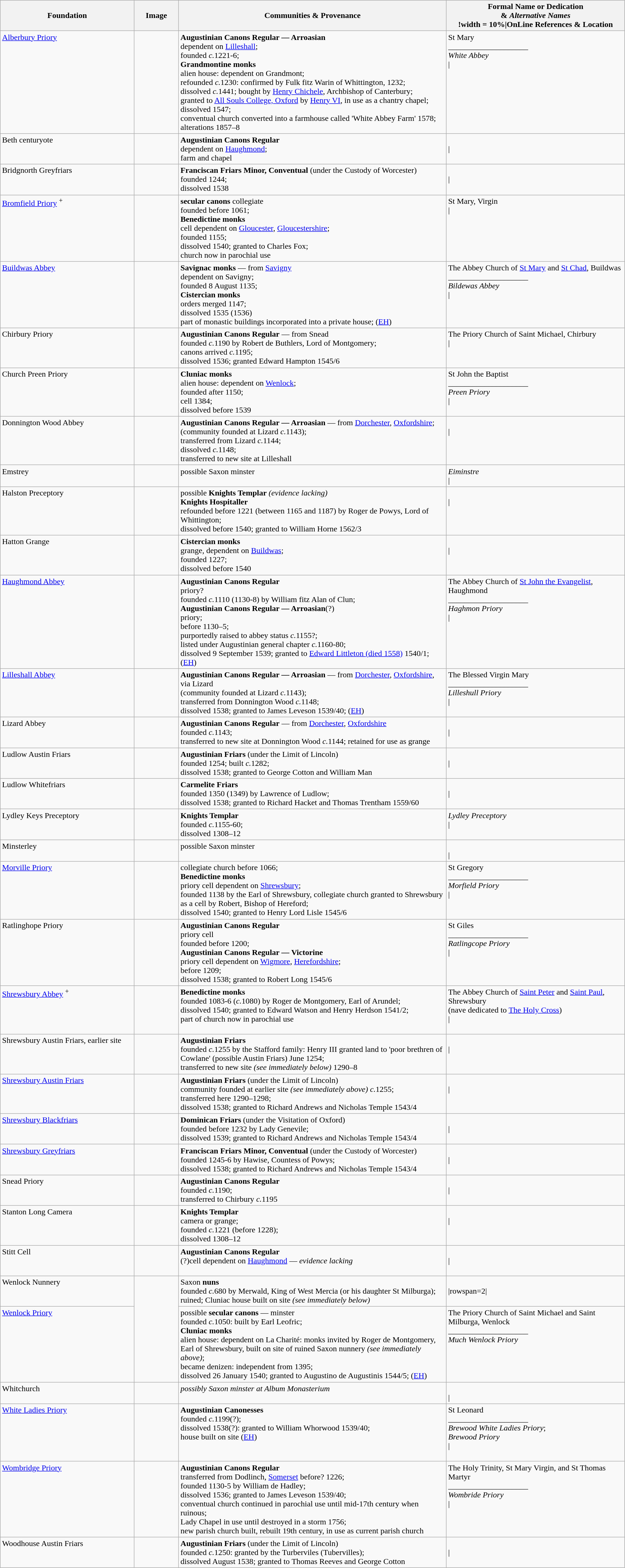<table width=99% class="wikitable">
<tr>
<th width = 15%>Foundation</th>
<th width = 5%>Image</th>
<th width = 30%>Communities & Provenance</th>
<th width = 20%>Formal Name or Dedication <br>& <em>Alternative Names</em><br><noinclude>!width = 10%|OnLine References & Location</noinclude></th>
</tr>
<tr valign=top>
<td><a href='#'>Alberbury Priory</a></td>
<td></td>
<td><strong>Augustinian Canons Regular — Arroasian</strong><br>dependent on <a href='#'>Lilleshall</a>;<br>founded <em>c.</em>1221-6;<br><strong>Grandmontine monks</strong><br><span>alien house</span>: dependent on Grandmont;<br>refounded <em>c.</em>1230: confirmed by Fulk fitz Warin of Whittington, 1232;<br>dissolved <em>c.</em>1441; bought by <a href='#'>Henry Chichele</a>, Archbishop of Canterbury;<br>granted to <a href='#'>All Souls College, Oxford</a> by <a href='#'>Henry VI</a>, in use as a chantry chapel; dissolved 1547;<br>conventual church converted into a farmhouse called 'White Abbey Farm' 1578; alterations 1857–8</td>
<td>St Mary<br>____________________<br><em>White Abbey</em><br><noinclude>|<br><br></noinclude></td>
</tr>
<tr valign=top>
<td>Beth centuryote</td>
<td></td>
<td><strong>Augustinian Canons Regular</strong><br>dependent on <a href='#'>Haughmond</a>;<br>farm and chapel</td>
<td><br><noinclude>|</noinclude></td>
</tr>
<tr valign=top>
<td>Bridgnorth Greyfriars</td>
<td></td>
<td><strong>Franciscan Friars Minor, Conventual</strong> (under the Custody of Worcester)<br>founded 1244;<br>dissolved 1538</td>
<td><br><noinclude>|<br><br></noinclude></td>
</tr>
<tr valign=top>
<td><a href='#'>Bromfield Priory</a> <sup>+</sup></td>
<td></td>
<td><strong>secular canons</strong> collegiate<br>founded before 1061;<br><strong>Benedictine monks</strong><br>cell dependent on <a href='#'>Gloucester</a>, <a href='#'>Gloucestershire</a>;<br>founded 1155;<br>dissolved 1540; granted to Charles Fox;<br>church now in parochial use</td>
<td>St Mary, Virgin<br><noinclude>|<br><br></noinclude></td>
</tr>
<tr valign=top>
<td><a href='#'>Buildwas Abbey</a></td>
<td></td>
<td><strong>Savignac monks</strong> — from <a href='#'>Savigny</a><br>dependent on Savigny;<br>founded 8 August 1135;<br><strong>Cistercian monks</strong><br>orders merged 1147;<br>dissolved 1535 (1536)<br>part of monastic buildings incorporated into a private house; (<a href='#'>EH</a>)</td>
<td>The Abbey Church of <a href='#'>St Mary</a> and <a href='#'>St Chad</a>, Buildwas<br>____________________<br><em>Bildewas Abbey</em><br><noinclude>|<br><br></noinclude></td>
</tr>
<tr valign=top>
<td>Chirbury Priory</td>
<td></td>
<td><strong>Augustinian Canons Regular</strong> — from Snead<br>founded <em>c.</em>1190 by Robert de Buthlers, Lord of Montgomery;<br>canons arrived <em>c.</em>1195;<br>dissolved 1536; granted Edward Hampton 1545/6</td>
<td>The Priory Church of Saint Michael, Chirbury<br><noinclude>|<br><br></noinclude></td>
</tr>
<tr valign=top>
<td>Church Preen Priory</td>
<td></td>
<td><strong>Cluniac monks</strong><br><span>alien house</span>: dependent on <a href='#'>Wenlock</a>;<br>founded after 1150;<br>cell 1384;<br>dissolved before 1539</td>
<td>St John the Baptist<br>____________________<br><em>Preen Priory</em><br><noinclude>|<br><br></noinclude></td>
</tr>
<tr valign=top>
<td>Donnington Wood Abbey</td>
<td></td>
<td><strong>Augustinian Canons Regular — Arroasian</strong> — from <a href='#'>Dorchester</a>, <a href='#'>Oxfordshire</a>;<br>(community founded at Lizard <em>c.</em>1143);<br>transferred from Lizard <em>c.</em>1144;<br>dissolved <em>c.</em>1148;<br>transferred to new site at Lilleshall</td>
<td><br><noinclude>|<br><br></noinclude></td>
</tr>
<tr valign=top>
<td>Emstrey</td>
<td></td>
<td>possible Saxon minster</td>
<td><em>Eiminstre</em><br><noinclude>|</noinclude></td>
</tr>
<tr valign=top>
<td>Halston Preceptory</td>
<td></td>
<td>possible <strong>Knights Templar</strong> <em>(evidence lacking)</em><br><strong>Knights Hospitaller</strong><br>refounded before 1221 (between 1165 and 1187) by Roger de Powys, Lord of Whittington;<br>dissolved before 1540; granted to William Horne 1562/3</td>
<td><br><noinclude>|<br><br></noinclude></td>
</tr>
<tr valign=top>
<td>Hatton Grange</td>
<td></td>
<td><strong>Cistercian monks</strong><br>grange, dependent on <a href='#'>Buildwas</a>;<br>founded 1227;<br>dissolved before 1540</td>
<td><br><noinclude>|<br><br></noinclude></td>
</tr>
<tr valign=top>
<td><a href='#'>Haughmond Abbey</a></td>
<td></td>
<td><strong>Augustinian Canons Regular</strong><br>priory?<br>founded <em>c.</em>1110 (1130-8) by William fitz Alan of Clun;<br><strong>Augustinian Canons Regular — Arroasian</strong>(?)<br>priory;<br>before 1130–5;<br>purportedly raised to abbey status <em>c.</em>1155?;<br>listed under Augustinian general chapter <em>c.</em>1160-80; <br>dissolved 9 September 1539; granted to <a href='#'>Edward Littleton (died 1558)</a> 1540/1; (<a href='#'>EH</a>)</td>
<td>The Abbey Church of <a href='#'>St John the Evangelist</a>, Haughmond<br>____________________<br><em>Haghmon Priory</em><br><noinclude>|<br><br></noinclude></td>
</tr>
<tr valign=top>
<td><a href='#'>Lilleshall Abbey</a></td>
<td></td>
<td><strong>Augustinian Canons Regular — Arroasian</strong> — from <a href='#'>Dorchester</a>, <a href='#'>Oxfordshire</a>, via Lizard <br>(community founded at Lizard <em>c.</em>1143);<br>transferred from Donnington Wood <em>c.</em>1148;<br>dissolved 1538; granted to James Leveson 1539/40; (<a href='#'>EH</a>)</td>
<td>The Blessed Virgin Mary<br>____________________<br><em>Lilleshull Priory</em><br><noinclude>|<br><br></noinclude></td>
</tr>
<tr valign=top>
<td>Lizard Abbey</td>
<td></td>
<td><strong>Augustinian Canons Regular</strong> — from <a href='#'>Dorchester</a>, <a href='#'>Oxfordshire</a><br>founded <em>c.</em>1143;<br>transferred to new site at Donnington Wood <em>c.</em>1144; retained for use as grange</td>
<td><br><noinclude>|<br><br></noinclude></td>
</tr>
<tr valign=top>
<td>Ludlow Austin Friars</td>
<td></td>
<td><strong>Augustinian Friars</strong> (under the Limit of Lincoln)<br>founded 1254; built <em>c.</em>1282;<br>dissolved 1538; granted to George Cotton and William Man</td>
<td><br><noinclude>|<br><br></noinclude></td>
</tr>
<tr valign=top>
<td>Ludlow Whitefriars</td>
<td></td>
<td><strong>Carmelite Friars</strong><br>founded 1350 (1349) by Lawrence of Ludlow;<br>dissolved 1538; granted to Richard Hacket and Thomas Trentham 1559/60</td>
<td><br><noinclude>|<br><br></noinclude></td>
</tr>
<tr valign=top>
<td>Lydley Keys Preceptory</td>
<td></td>
<td><strong>Knights Templar</strong><br>founded <em>c.</em>1155-60;<br>dissolved 1308–12</td>
<td><em>Lydley Preceptory</em><br><noinclude>|<br><br></noinclude></td>
</tr>
<tr valign=top>
<td>Minsterley</td>
<td></td>
<td>possible Saxon minster</td>
<td><br><noinclude>|</noinclude></td>
</tr>
<tr valign=top>
<td><a href='#'>Morville Priory</a></td>
<td></td>
<td>collegiate church before 1066;<br><strong>Benedictine monks</strong><br>priory cell dependent on <a href='#'>Shrewsbury</a>;<br>founded 1138 by the Earl of Shrewsbury, collegiate church granted to Shrewsbury as a cell by Robert, Bishop of Hereford;<br>dissolved 1540; granted to Henry Lord Lisle 1545/6</td>
<td>St Gregory<br>____________________<br><em>Morfield Priory</em><br><noinclude>|<br><br></noinclude></td>
</tr>
<tr valign=top>
<td>Ratlinghope Priory</td>
<td></td>
<td><strong>Augustinian Canons Regular</strong><br>priory cell<br>founded before 1200;<br><strong>Augustinian Canons Regular — Victorine</strong><br>priory cell dependent on <a href='#'>Wigmore</a>, <a href='#'>Herefordshire</a>;<br>before 1209;<br>dissolved 1538; granted to Robert Long 1545/6</td>
<td>St Giles<br>____________________<br><em>Ratlingcope Priory</em><br><noinclude>|<br><br></noinclude></td>
</tr>
<tr valign=top>
<td><a href='#'>Shrewsbury Abbey</a> <sup>+</sup></td>
<td></td>
<td><strong>Benedictine monks</strong><br>founded 1083-6 (<em>c.</em>1080) by Roger de Montgomery, Earl of Arundel;<br>dissolved 1540; granted to Edward Watson and Henry Herdson 1541/2;<br>part of church now in parochial use</td>
<td>The Abbey Church of <a href='#'>Saint Peter</a> and <a href='#'>Saint Paul</a>, Shrewsbury<br>(nave dedicated to <a href='#'>The Holy Cross</a>)<br><noinclude>|<br><br></noinclude></td>
</tr>
<tr valign=top>
<td>Shrewsbury Austin Friars, earlier site</td>
<td></td>
<td><strong>Augustinian Friars</strong><br>founded <em>c.</em>1255 by the Stafford family: Henry III granted land to 'poor brethren of Cowlane' (possible Austin Friars) June 1254;<br>transferred to new site <em>(see immediately below)</em> 1290–8</td>
<td><br><noinclude>|<br><br></noinclude></td>
</tr>
<tr valign=top>
<td><a href='#'>Shrewsbury Austin Friars</a></td>
<td></td>
<td><strong>Augustinian Friars</strong> (under the Limit of Lincoln)<br>community founded at earlier site  <em>(see immediately above) c.</em>1255;<br>transferred here 1290–1298;<br>dissolved 1538; granted to Richard Andrews and Nicholas Temple 1543/4</td>
<td><br><noinclude>|<br><br></noinclude></td>
</tr>
<tr valign=top>
<td><a href='#'>Shrewsbury Blackfriars</a></td>
<td></td>
<td><strong>Dominican Friars</strong> (under the Visitation of Oxford)<br>founded before 1232 by Lady Genevile;<br>dissolved 1539; granted to Richard Andrews and Nicholas Temple 1543/4</td>
<td><br><noinclude>|<br><br></noinclude></td>
</tr>
<tr valign=top>
<td><a href='#'>Shrewsbury Greyfriars</a></td>
<td></td>
<td><strong>Franciscan Friars Minor, Conventual</strong> (under the Custody of Worcester)<br>founded 1245-6 by Hawise, Countess of Powys;<br>dissolved 1538; granted to Richard Andrews and Nicholas Temple 1543/4</td>
<td><br><noinclude>|<br><br></noinclude></td>
</tr>
<tr valign=top>
<td>Snead Priory</td>
<td></td>
<td><strong>Augustinian Canons Regular</strong><br>founded <em>c.</em>1190;<br>transferred to Chirbury <em>c.</em>1195</td>
<td><br><noinclude>|<br><br></noinclude></td>
</tr>
<tr valign=top>
<td>Stanton Long Camera</td>
<td></td>
<td><strong>Knights Templar</strong><br>camera or grange;<br>founded <em>c.</em>1221 (before 1228);<br>dissolved 1308–12</td>
<td><br><noinclude>|<br><br></noinclude></td>
</tr>
<tr valign=top>
<td>Stitt Cell</td>
<td></td>
<td><strong>Augustinian Canons Regular</strong><br>(?)cell dependent on <a href='#'>Haughmond</a> — <em>evidence lacking</em></td>
<td><br><noinclude>|<br><br></noinclude></td>
</tr>
<tr valign=top>
<td>Wenlock Nunnery</td>
<td rowspan=2></td>
<td>Saxon <strong>nuns</strong><br>founded <em>c.</em>680 by Merwald, King of West Mercia (or his daughter St Milburga); ruined; Cluniac house built on site <em>(see immediately below)</em></td>
<td><br><noinclude>|rowspan=2|<br><br></noinclude></td>
</tr>
<tr valign=top>
<td><a href='#'>Wenlock Priory</a></td>
<td>possible <strong>secular canons</strong> — minster<br>founded <em>c.</em>1050: built by Earl Leofric;<br><strong>Cluniac monks</strong><br><span>alien house</span>: dependent on La Charité: monks invited by Roger de Montgomery, Earl of Shrewsbury, built on site of ruined Saxon nunnery <em>(see immediately above)</em>;<br>became <span>denizen</span>: independent from 1395;<br>dissolved 26 January 1540; granted to Augustino de Augustinis 1544/5; (<a href='#'>EH</a>)</td>
<td>The Priory Church of Saint Michael and Saint Milburga, Wenlock<br>____________________<br><em>Much Wenlock Priory</em></td>
</tr>
<tr valign=top>
<td>Whitchurch</td>
<td></td>
<td><em>possibly Saxon minster at Album Monasterium</em></td>
<td><br><noinclude>|</noinclude></td>
</tr>
<tr valign=top>
<td><a href='#'>White Ladies Priory</a></td>
<td></td>
<td><strong>Augustinian Canonesses</strong><br>founded <em>c.</em>1199(?);<br>dissolved 1538(?): granted to William Whorwood 1539/40;<br>house built on site (<a href='#'>EH</a>)</td>
<td>St Leonard<br>____________________<br><em>Brewood White Ladies Priory</em>;<br><em>Brewood Priory</em><br><noinclude>|<br><br></noinclude></td>
</tr>
<tr valign=top>
<td><a href='#'>Wombridge Priory</a></td>
<td></td>
<td><strong>Augustinian Canons Regular</strong><br>transferred from Dodlinch, <a href='#'>Somerset</a> before? 1226;<br>founded 1130-5 by William de Hadley;<br>dissolved 1536; granted to James Leveson 1539/40;<br>conventual church continued in parochial use until mid-17th century when ruinous;<br>Lady Chapel in use until destroyed in a storm 1756;<br>new parish church built, rebuilt 19th century, in use as current parish church</td>
<td>The Holy Trinity, St Mary Virgin, and St Thomas Martyr<br>____________________<br><em>Wombride Priory</em><br><noinclude>|<br><br></noinclude></td>
</tr>
<tr valign=top>
<td>Woodhouse Austin Friars</td>
<td></td>
<td><strong>Augustinian Friars</strong> (under the Limit of Lincoln)<br>founded <em>c.</em>1250: granted by the Turberviles (Tubervilles);<br>dissolved August 1538; granted to Thomas Reeves and George Cotton</td>
<td><br><noinclude>|<br><br></noinclude></td>
</tr>
</table>
